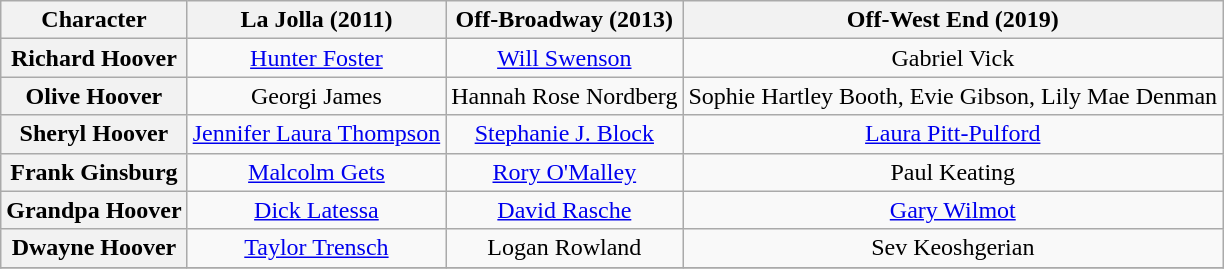<table class="wikitable" style="text-align: center">
<tr>
<th>Character</th>
<th>La Jolla (2011)</th>
<th>Off-Broadway (2013)</th>
<th>Off-West End (2019)</th>
</tr>
<tr>
<th>Richard Hoover</th>
<td><a href='#'>Hunter Foster</a></td>
<td><a href='#'>Will Swenson</a></td>
<td>Gabriel Vick</td>
</tr>
<tr>
<th>Olive Hoover</th>
<td>Georgi James</td>
<td>Hannah Rose Nordberg</td>
<td>Sophie Hartley Booth, Evie Gibson, Lily Mae Denman</td>
</tr>
<tr>
<th>Sheryl Hoover</th>
<td><a href='#'>Jennifer Laura Thompson</a></td>
<td><a href='#'>Stephanie J. Block</a></td>
<td><a href='#'>Laura Pitt-Pulford</a></td>
</tr>
<tr>
<th>Frank Ginsburg</th>
<td><a href='#'>Malcolm Gets</a></td>
<td><a href='#'>Rory O'Malley</a></td>
<td>Paul Keating</td>
</tr>
<tr>
<th>Grandpa Hoover</th>
<td><a href='#'>Dick Latessa</a></td>
<td><a href='#'>David Rasche</a></td>
<td><a href='#'>Gary Wilmot</a></td>
</tr>
<tr>
<th>Dwayne Hoover</th>
<td><a href='#'>Taylor Trensch</a></td>
<td>Logan Rowland</td>
<td>Sev Keoshgerian</td>
</tr>
<tr>
</tr>
</table>
